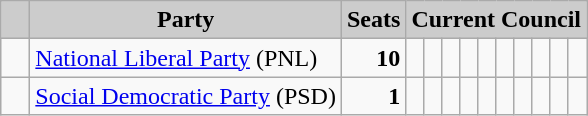<table class="wikitable">
<tr>
<th style="background:#ccc">   </th>
<th style="background:#ccc">Party</th>
<th style="background:#ccc">Seats</th>
<th style="background:#ccc" colspan="10">Current Council</th>
</tr>
<tr>
<td>  </td>
<td><a href='#'>National Liberal Party</a> (PNL)</td>
<td style="text-align: right"><strong>10</strong></td>
<td>  </td>
<td>  </td>
<td>  </td>
<td>  </td>
<td>  </td>
<td>  </td>
<td>  </td>
<td>  </td>
<td>  </td>
<td>  </td>
</tr>
<tr>
<td>  </td>
<td><a href='#'>Social Democratic Party</a> (PSD)</td>
<td style="text-align: right"><strong>1</strong></td>
<td>  </td>
<td> </td>
<td> </td>
<td> </td>
<td> </td>
<td> </td>
<td> </td>
<td> </td>
<td> </td>
<td> </td>
</tr>
</table>
